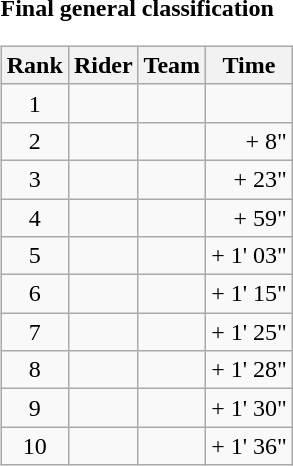<table>
<tr>
<td><strong>Final general classification</strong><br><table class="wikitable">
<tr>
<th scope="col">Rank</th>
<th scope="col">Rider</th>
<th scope="col">Team</th>
<th scope="col">Time</th>
</tr>
<tr>
<td style="text-align:center;">1</td>
<td></td>
<td></td>
<td style="text-align:right;"></td>
</tr>
<tr>
<td style="text-align:center;">2</td>
<td></td>
<td></td>
<td style="text-align:right;">+ 8"</td>
</tr>
<tr>
<td style="text-align:center;">3</td>
<td></td>
<td></td>
<td style="text-align:right;">+ 23"</td>
</tr>
<tr>
<td style="text-align:center;">4</td>
<td></td>
<td></td>
<td style="text-align:right;">+ 59"</td>
</tr>
<tr>
<td style="text-align:center;">5</td>
<td></td>
<td></td>
<td style="text-align:right;">+ 1' 03"</td>
</tr>
<tr>
<td style="text-align:center;">6</td>
<td></td>
<td></td>
<td style="text-align:right;">+ 1' 15"</td>
</tr>
<tr>
<td style="text-align:center;">7</td>
<td></td>
<td></td>
<td style="text-align:right;">+ 1' 25"</td>
</tr>
<tr>
<td style="text-align:center;">8</td>
<td></td>
<td></td>
<td style="text-align:right;">+ 1' 28"</td>
</tr>
<tr>
<td style="text-align:center;">9</td>
<td></td>
<td></td>
<td style="text-align:right;">+ 1' 30"</td>
</tr>
<tr>
<td style="text-align:center;">10</td>
<td></td>
<td></td>
<td style="text-align:right;">+ 1' 36"</td>
</tr>
</table>
</td>
</tr>
</table>
